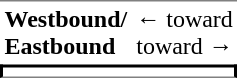<table border="0" cellspacing="0" cellpadding="3">
<tr>
<td style="border-top:solid 1px gray"><strong>Westbound/<br>Eastbound</strong></td>
<td style="border-top:solid 1px gray">←  toward  <br>  toward   →</td>
</tr>
<tr>
<td colspan="2" style="border-top:solid 2px black;border-right:solid 2px black;border-left:solid 2px black;border-bottom:solid 1px gray;text-align:center"></td>
</tr>
</table>
